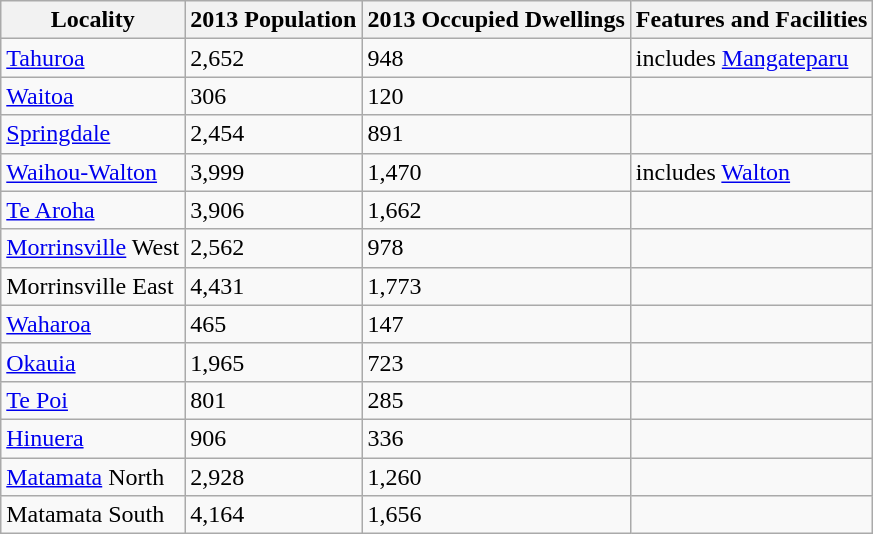<table class="wikitable sortable">
<tr>
<th>Locality</th>
<th>2013 Population</th>
<th>2013 Occupied Dwellings</th>
<th>Features and Facilities</th>
</tr>
<tr>
<td><a href='#'>Tahuroa</a></td>
<td>2,652</td>
<td>948</td>
<td>includes <a href='#'>Mangateparu</a></td>
</tr>
<tr>
<td><a href='#'>Waitoa</a></td>
<td>306</td>
<td>120</td>
<td></td>
</tr>
<tr>
<td><a href='#'>Springdale</a></td>
<td>2,454</td>
<td>891</td>
<td></td>
</tr>
<tr>
<td><a href='#'>Waihou-Walton</a></td>
<td>3,999</td>
<td>1,470</td>
<td>includes <a href='#'>Walton</a></td>
</tr>
<tr>
<td><a href='#'>Te Aroha</a></td>
<td>3,906</td>
<td>1,662</td>
<td></td>
</tr>
<tr>
<td><a href='#'>Morrinsville</a> West</td>
<td>2,562</td>
<td>978</td>
<td></td>
</tr>
<tr>
<td>Morrinsville East</td>
<td>4,431</td>
<td>1,773</td>
<td></td>
</tr>
<tr>
<td><a href='#'>Waharoa</a></td>
<td>465</td>
<td>147</td>
<td></td>
</tr>
<tr>
<td><a href='#'>Okauia</a></td>
<td>1,965</td>
<td>723</td>
<td></td>
</tr>
<tr>
<td><a href='#'>Te Poi</a></td>
<td>801</td>
<td>285</td>
<td></td>
</tr>
<tr>
<td><a href='#'>Hinuera</a></td>
<td>906</td>
<td>336</td>
<td></td>
</tr>
<tr>
<td><a href='#'>Matamata</a> North</td>
<td>2,928</td>
<td>1,260</td>
<td></td>
</tr>
<tr>
<td>Matamata South</td>
<td>4,164</td>
<td>1,656</td>
<td></td>
</tr>
</table>
